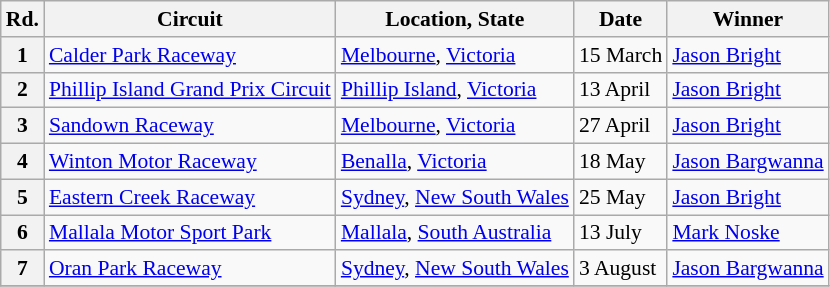<table class="wikitable" style="font-size: 90%">
<tr>
<th>Rd.</th>
<th>Circuit</th>
<th>Location, State</th>
<th>Date</th>
<th>Winner</th>
</tr>
<tr>
<th>1</th>
<td><a href='#'>Calder Park Raceway</a></td>
<td><a href='#'>Melbourne</a>, <a href='#'>Victoria</a></td>
<td>15 March</td>
<td><a href='#'>Jason Bright</a></td>
</tr>
<tr>
<th>2</th>
<td><a href='#'>Phillip Island Grand Prix Circuit</a></td>
<td><a href='#'>Phillip Island</a>, <a href='#'>Victoria</a></td>
<td>13 April</td>
<td><a href='#'>Jason Bright</a></td>
</tr>
<tr>
<th>3</th>
<td><a href='#'>Sandown Raceway</a></td>
<td><a href='#'>Melbourne</a>, <a href='#'>Victoria</a></td>
<td>27 April</td>
<td><a href='#'>Jason Bright</a></td>
</tr>
<tr>
<th>4</th>
<td><a href='#'>Winton Motor Raceway</a></td>
<td><a href='#'>Benalla</a>, <a href='#'>Victoria</a></td>
<td>18 May</td>
<td><a href='#'>Jason Bargwanna</a></td>
</tr>
<tr>
<th>5</th>
<td><a href='#'>Eastern Creek Raceway</a></td>
<td><a href='#'>Sydney</a>, <a href='#'>New South Wales</a></td>
<td>25 May</td>
<td><a href='#'>Jason Bright</a></td>
</tr>
<tr>
<th>6</th>
<td><a href='#'>Mallala Motor Sport Park</a></td>
<td><a href='#'>Mallala</a>, <a href='#'>South Australia</a></td>
<td>13 July</td>
<td><a href='#'>Mark Noske</a></td>
</tr>
<tr>
<th>7</th>
<td><a href='#'>Oran Park Raceway</a></td>
<td><a href='#'>Sydney</a>, <a href='#'>New South Wales</a></td>
<td>3 August</td>
<td><a href='#'>Jason Bargwanna</a></td>
</tr>
<tr>
</tr>
</table>
